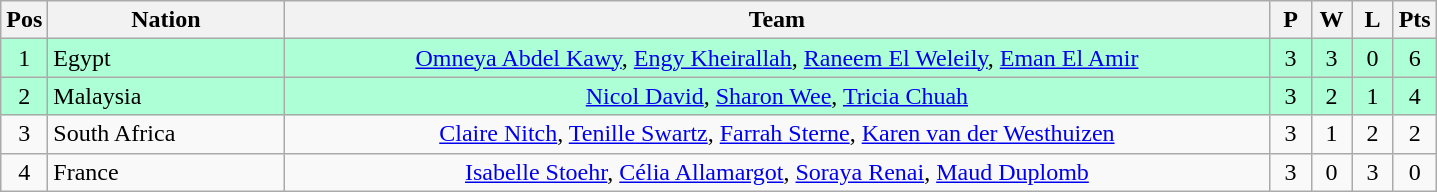<table class="wikitable" style="font-size: 100%">
<tr>
<th width=20>Pos</th>
<th width=150>Nation</th>
<th width=650>Team</th>
<th width=20>P</th>
<th width=20>W</th>
<th width=20>L</th>
<th width=20>Pts</th>
</tr>
<tr align=center style="background: #ADFFD6;">
<td>1</td>
<td align="left"> Egypt</td>
<td><a href='#'>Omneya Abdel Kawy</a>, <a href='#'>Engy Kheirallah</a>, <a href='#'>Raneem El Weleily</a>, <a href='#'>Eman El Amir</a></td>
<td>3</td>
<td>3</td>
<td>0</td>
<td>6</td>
</tr>
<tr align=center style="background: #ADFFD6;">
<td>2</td>
<td align="left"> Malaysia</td>
<td><a href='#'>Nicol David</a>, <a href='#'>Sharon Wee</a>, <a href='#'>Tricia Chuah</a></td>
<td>3</td>
<td>2</td>
<td>1</td>
<td>4</td>
</tr>
<tr align=center>
<td>3</td>
<td align="left"> South Africa</td>
<td><a href='#'>Claire Nitch</a>, <a href='#'>Tenille Swartz</a>, <a href='#'>Farrah Sterne</a>, <a href='#'>Karen van der Westhuizen</a></td>
<td>3</td>
<td>1</td>
<td>2</td>
<td>2</td>
</tr>
<tr align=center>
<td>4</td>
<td align="left"> France</td>
<td><a href='#'>Isabelle Stoehr</a>, <a href='#'>Célia Allamargot</a>, <a href='#'>Soraya Renai</a>, <a href='#'>Maud Duplomb</a></td>
<td>3</td>
<td>0</td>
<td>3</td>
<td>0</td>
</tr>
</table>
